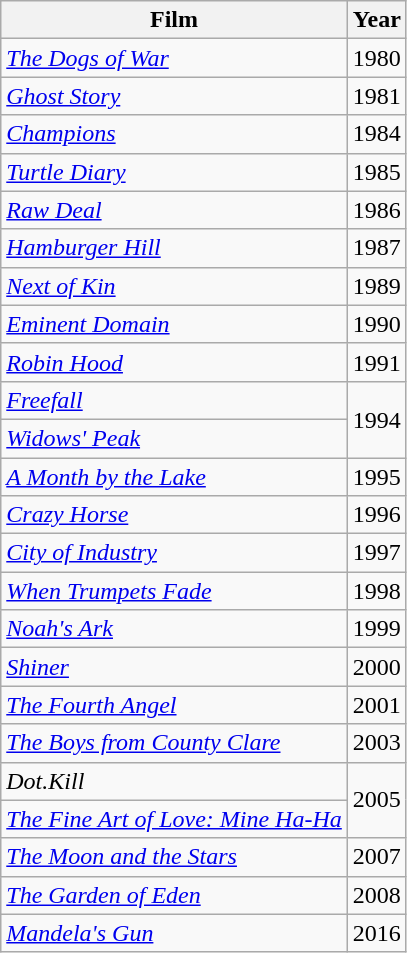<table class="wikitable sortable">
<tr>
<th>Film</th>
<th>Year</th>
</tr>
<tr>
<td><em><a href='#'>The Dogs of War</a></em></td>
<td>1980</td>
</tr>
<tr>
<td><em><a href='#'>Ghost Story</a></em></td>
<td>1981</td>
</tr>
<tr>
<td><em><a href='#'>Champions</a></em></td>
<td>1984</td>
</tr>
<tr>
<td><em><a href='#'>Turtle Diary</a></em></td>
<td>1985</td>
</tr>
<tr>
<td><em><a href='#'>Raw Deal</a></em></td>
<td>1986</td>
</tr>
<tr>
<td><em><a href='#'>Hamburger Hill</a></em></td>
<td>1987</td>
</tr>
<tr>
<td><em><a href='#'>Next of Kin</a></em></td>
<td>1989</td>
</tr>
<tr>
<td><em><a href='#'>Eminent Domain</a></em></td>
<td>1990</td>
</tr>
<tr>
<td><em><a href='#'>Robin Hood</a></em></td>
<td>1991</td>
</tr>
<tr>
<td><em><a href='#'>Freefall</a></em></td>
<td rowspan="2">1994</td>
</tr>
<tr>
<td><em><a href='#'>Widows' Peak</a></em></td>
</tr>
<tr>
<td><em><a href='#'>A Month by the Lake</a></em></td>
<td>1995</td>
</tr>
<tr>
<td><em><a href='#'>Crazy Horse</a></em></td>
<td>1996</td>
</tr>
<tr>
<td><em><a href='#'>City of Industry</a></em></td>
<td>1997</td>
</tr>
<tr>
<td><em><a href='#'>When Trumpets Fade</a></em></td>
<td>1998</td>
</tr>
<tr>
<td><em><a href='#'>Noah's Ark</a></em></td>
<td>1999</td>
</tr>
<tr>
<td><em><a href='#'>Shiner</a></em></td>
<td>2000</td>
</tr>
<tr>
<td><em><a href='#'>The Fourth Angel</a></em></td>
<td>2001</td>
</tr>
<tr>
<td><em><a href='#'>The Boys from County Clare</a></em></td>
<td>2003</td>
</tr>
<tr>
<td><em>Dot.Kill</em></td>
<td rowspan="2">2005</td>
</tr>
<tr>
<td><em><a href='#'>The Fine Art of Love: Mine Ha-Ha</a></em></td>
</tr>
<tr>
<td><em><a href='#'>The Moon and the Stars</a></em></td>
<td>2007</td>
</tr>
<tr>
<td><em><a href='#'>The Garden of Eden</a></em></td>
<td>2008</td>
</tr>
<tr>
<td><em><a href='#'>Mandela's Gun</a></em></td>
<td>2016</td>
</tr>
</table>
